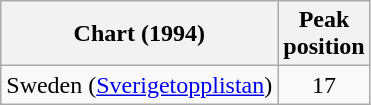<table class="wikitable">
<tr>
<th>Chart (1994)</th>
<th>Peak<br>position</th>
</tr>
<tr>
<td>Sweden (<a href='#'>Sverigetopplistan</a>)</td>
<td align="center">17</td>
</tr>
</table>
